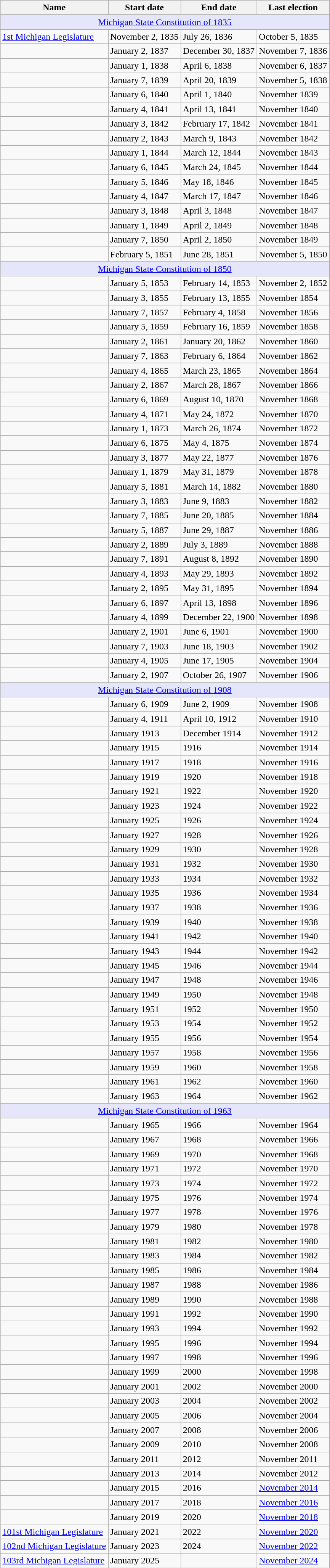<table class="wikitable mw-datatable sticky-header">
<tr>
<th>Name</th>
<th>Start date</th>
<th>End date</th>
<th>Last election</th>
</tr>
<tr>
<td colspan=4 style="text-align: center; background-color:#E6E6FA;"><a href='#'>Michigan State Constitution of 1835</a></td>
</tr>
<tr>
<td><a href='#'>1st Michigan Legislature</a></td>
<td>November 2, 1835</td>
<td>July 26, 1836</td>
<td>October 5, 1835</td>
</tr>
<tr>
<td></td>
<td>January 2, 1837</td>
<td>December 30, 1837</td>
<td>November 7, 1836</td>
</tr>
<tr>
<td></td>
<td>January 1, 1838</td>
<td>April 6, 1838</td>
<td>November 6, 1837</td>
</tr>
<tr>
<td></td>
<td>January 7, 1839</td>
<td>April 20, 1839</td>
<td>November 5, 1838</td>
</tr>
<tr>
<td></td>
<td>January 6, 1840</td>
<td>April 1, 1840</td>
<td>November 1839</td>
</tr>
<tr>
<td></td>
<td>January 4, 1841</td>
<td>April 13, 1841</td>
<td>November 1840</td>
</tr>
<tr>
<td></td>
<td>January 3, 1842</td>
<td>February 17, 1842</td>
<td>November 1841</td>
</tr>
<tr>
<td></td>
<td>January 2, 1843</td>
<td>March 9, 1843</td>
<td>November 1842</td>
</tr>
<tr>
<td></td>
<td>January 1, 1844</td>
<td>March 12, 1844</td>
<td>November 1843</td>
</tr>
<tr>
<td></td>
<td>January 6, 1845</td>
<td>March 24, 1845</td>
<td>November 1844</td>
</tr>
<tr>
<td></td>
<td>January 5, 1846</td>
<td>May 18, 1846</td>
<td>November 1845</td>
</tr>
<tr>
<td></td>
<td>January 4, 1847</td>
<td>March 17, 1847</td>
<td>November 1846</td>
</tr>
<tr>
<td></td>
<td>January 3, 1848</td>
<td>April 3, 1848</td>
<td>November 1847</td>
</tr>
<tr>
<td></td>
<td>January 1, 1849</td>
<td>April 2, 1849</td>
<td>November 1848</td>
</tr>
<tr>
<td></td>
<td>January 7, 1850</td>
<td>April 2, 1850</td>
<td>November 1849</td>
</tr>
<tr>
<td></td>
<td>February 5, 1851</td>
<td>June 28, 1851</td>
<td>November 5, 1850</td>
</tr>
<tr>
<td colspan=4 style="text-align: center; background-color:#E6E6FA;"><a href='#'>Michigan State Constitution of 1850</a></td>
</tr>
<tr>
<td></td>
<td>January 5, 1853</td>
<td>February 14, 1853</td>
<td>November 2, 1852</td>
</tr>
<tr>
<td></td>
<td>January 3, 1855</td>
<td>February 13, 1855</td>
<td>November 1854</td>
</tr>
<tr>
<td></td>
<td>January 7, 1857</td>
<td>February 4, 1858</td>
<td>November 1856</td>
</tr>
<tr>
<td></td>
<td>January 5, 1859</td>
<td>February 16, 1859</td>
<td>November 1858</td>
</tr>
<tr>
<td></td>
<td>January 2, 1861</td>
<td>January 20, 1862</td>
<td>November 1860</td>
</tr>
<tr>
<td></td>
<td>January 7, 1863</td>
<td>February 6, 1864</td>
<td>November 1862</td>
</tr>
<tr>
<td></td>
<td>January 4, 1865</td>
<td>March 23, 1865</td>
<td>November 1864</td>
</tr>
<tr>
<td></td>
<td>January 2, 1867</td>
<td>March 28, 1867</td>
<td>November 1866</td>
</tr>
<tr>
<td></td>
<td>January 6, 1869</td>
<td>August 10, 1870</td>
<td>November 1868</td>
</tr>
<tr>
<td></td>
<td>January 4, 1871</td>
<td>May 24, 1872</td>
<td>November 1870</td>
</tr>
<tr>
<td></td>
<td>January 1, 1873</td>
<td>March 26, 1874</td>
<td>November 1872</td>
</tr>
<tr>
<td></td>
<td>January 6, 1875</td>
<td>May 4, 1875</td>
<td>November 1874</td>
</tr>
<tr>
<td></td>
<td>January 3, 1877</td>
<td>May 22, 1877</td>
<td>November 1876</td>
</tr>
<tr>
<td></td>
<td>January 1, 1879</td>
<td>May 31, 1879</td>
<td>November 1878</td>
</tr>
<tr>
<td></td>
<td>January 5, 1881</td>
<td>March 14, 1882</td>
<td>November 1880</td>
</tr>
<tr>
<td></td>
<td>January 3, 1883</td>
<td>June 9, 1883</td>
<td>November 1882</td>
</tr>
<tr>
<td></td>
<td>January 7, 1885</td>
<td>June 20, 1885</td>
<td>November 1884</td>
</tr>
<tr>
<td></td>
<td>January 5, 1887</td>
<td>June 29, 1887</td>
<td>November 1886</td>
</tr>
<tr>
<td></td>
<td>January 2, 1889</td>
<td>July 3, 1889</td>
<td>November 1888</td>
</tr>
<tr>
<td></td>
<td>January 7, 1891</td>
<td>August 8, 1892</td>
<td>November 1890</td>
</tr>
<tr>
<td></td>
<td>January 4, 1893</td>
<td>May 29, 1893</td>
<td>November 1892</td>
</tr>
<tr>
<td></td>
<td>January 2, 1895</td>
<td>May 31, 1895</td>
<td>November 1894</td>
</tr>
<tr>
<td></td>
<td>January 6, 1897</td>
<td>April 13, 1898</td>
<td>November 1896</td>
</tr>
<tr>
<td></td>
<td>January 4, 1899</td>
<td>December 22, 1900</td>
<td>November 1898</td>
</tr>
<tr>
<td></td>
<td>January 2, 1901</td>
<td>June 6, 1901</td>
<td>November 1900</td>
</tr>
<tr>
<td></td>
<td>January 7, 1903</td>
<td>June 18, 1903</td>
<td>November 1902</td>
</tr>
<tr>
<td></td>
<td>January 4, 1905</td>
<td>June 17, 1905</td>
<td>November 1904</td>
</tr>
<tr>
<td></td>
<td>January 2, 1907</td>
<td>October 26, 1907</td>
<td>November 1906</td>
</tr>
<tr>
<td colspan=4 style="text-align: center; background-color:#E6E6FA;"><a href='#'>Michigan State Constitution of 1908</a></td>
</tr>
<tr>
<td></td>
<td>January 6, 1909</td>
<td>June 2, 1909</td>
<td>November 1908</td>
</tr>
<tr>
<td></td>
<td>January 4, 1911</td>
<td>April 10, 1912</td>
<td>November 1910</td>
</tr>
<tr>
<td></td>
<td>January 1913</td>
<td>December 1914</td>
<td>November 1912</td>
</tr>
<tr>
<td></td>
<td>January 1915</td>
<td>1916</td>
<td>November 1914</td>
</tr>
<tr>
<td></td>
<td>January 1917</td>
<td>1918</td>
<td>November 1916</td>
</tr>
<tr>
<td></td>
<td>January 1919</td>
<td>1920</td>
<td>November 1918</td>
</tr>
<tr>
<td></td>
<td>January 1921</td>
<td>1922</td>
<td>November 1920</td>
</tr>
<tr>
<td></td>
<td>January 1923</td>
<td>1924</td>
<td>November 1922</td>
</tr>
<tr>
<td></td>
<td>January 1925</td>
<td>1926</td>
<td>November 1924</td>
</tr>
<tr>
<td></td>
<td>January 1927</td>
<td>1928</td>
<td>November 1926</td>
</tr>
<tr>
<td></td>
<td>January 1929</td>
<td>1930</td>
<td>November 1928</td>
</tr>
<tr>
<td></td>
<td>January 1931</td>
<td>1932</td>
<td>November 1930</td>
</tr>
<tr>
<td></td>
<td>January 1933</td>
<td>1934</td>
<td>November 1932</td>
</tr>
<tr>
<td></td>
<td>January 1935</td>
<td>1936</td>
<td>November 1934</td>
</tr>
<tr>
<td></td>
<td>January 1937</td>
<td>1938</td>
<td>November 1936</td>
</tr>
<tr>
<td></td>
<td>January 1939</td>
<td>1940</td>
<td>November 1938</td>
</tr>
<tr>
<td></td>
<td>January 1941</td>
<td>1942</td>
<td>November 1940</td>
</tr>
<tr>
<td></td>
<td>January 1943</td>
<td>1944</td>
<td>November 1942</td>
</tr>
<tr>
<td></td>
<td>January 1945</td>
<td>1946</td>
<td>November 1944</td>
</tr>
<tr>
<td></td>
<td>January 1947</td>
<td>1948</td>
<td>November 1946</td>
</tr>
<tr>
<td></td>
<td>January 1949</td>
<td>1950</td>
<td>November 1948</td>
</tr>
<tr>
<td></td>
<td>January 1951</td>
<td>1952</td>
<td>November 1950</td>
</tr>
<tr>
<td></td>
<td>January 1953</td>
<td>1954</td>
<td>November 1952</td>
</tr>
<tr>
<td></td>
<td>January 1955</td>
<td>1956</td>
<td>November 1954</td>
</tr>
<tr>
<td></td>
<td>January 1957</td>
<td>1958</td>
<td>November 1956</td>
</tr>
<tr>
<td></td>
<td>January 1959</td>
<td>1960</td>
<td>November 1958</td>
</tr>
<tr>
<td></td>
<td>January 1961</td>
<td>1962</td>
<td>November 1960</td>
</tr>
<tr>
<td></td>
<td>January 1963</td>
<td>1964</td>
<td>November 1962</td>
</tr>
<tr>
<td colspan=4 style="text-align: center; background-color:#E6E6FA;"><a href='#'>Michigan State Constitution of 1963</a> </td>
</tr>
<tr>
<td></td>
<td>January 1965</td>
<td>1966</td>
<td>November 1964</td>
</tr>
<tr>
<td></td>
<td>January 1967</td>
<td>1968</td>
<td>November 1966</td>
</tr>
<tr>
<td></td>
<td>January 1969</td>
<td>1970</td>
<td>November 1968</td>
</tr>
<tr>
<td></td>
<td>January 1971</td>
<td>1972</td>
<td>November 1970</td>
</tr>
<tr>
<td></td>
<td>January 1973</td>
<td>1974</td>
<td>November 1972</td>
</tr>
<tr>
<td></td>
<td>January 1975</td>
<td>1976</td>
<td>November 1974</td>
</tr>
<tr>
<td></td>
<td>January 1977</td>
<td>1978</td>
<td>November 1976</td>
</tr>
<tr>
<td></td>
<td>January 1979</td>
<td>1980</td>
<td>November 1978</td>
</tr>
<tr>
<td></td>
<td>January 1981</td>
<td>1982</td>
<td>November 1980</td>
</tr>
<tr>
<td></td>
<td>January 1983</td>
<td>1984</td>
<td>November 1982</td>
</tr>
<tr>
<td></td>
<td>January 1985</td>
<td>1986</td>
<td>November 1984</td>
</tr>
<tr>
<td></td>
<td>January 1987</td>
<td>1988</td>
<td>November 1986</td>
</tr>
<tr>
<td></td>
<td>January 1989</td>
<td>1990</td>
<td>November 1988</td>
</tr>
<tr>
<td></td>
<td>January 1991</td>
<td>1992</td>
<td>November 1990</td>
</tr>
<tr>
<td></td>
<td>January 1993</td>
<td>1994</td>
<td>November 1992</td>
</tr>
<tr>
<td></td>
<td>January 1995</td>
<td>1996</td>
<td>November 1994</td>
</tr>
<tr>
<td></td>
<td>January 1997</td>
<td>1998</td>
<td>November 1996</td>
</tr>
<tr>
<td></td>
<td>January 1999</td>
<td>2000</td>
<td>November 1998</td>
</tr>
<tr>
<td></td>
<td>January 2001</td>
<td>2002</td>
<td>November 2000</td>
</tr>
<tr>
<td></td>
<td>January 2003</td>
<td>2004</td>
<td>November 2002</td>
</tr>
<tr>
<td></td>
<td>January 2005</td>
<td>2006</td>
<td>November 2004</td>
</tr>
<tr>
<td></td>
<td>January 2007</td>
<td>2008</td>
<td>November 2006</td>
</tr>
<tr>
<td></td>
<td>January 2009</td>
<td>2010</td>
<td>November 2008</td>
</tr>
<tr>
<td></td>
<td>January 2011</td>
<td>2012</td>
<td>November 2011</td>
</tr>
<tr>
<td></td>
<td>January 2013</td>
<td>2014</td>
<td>November 2012</td>
</tr>
<tr>
<td></td>
<td>January 2015</td>
<td>2016</td>
<td><a href='#'>November 2014</a></td>
</tr>
<tr>
<td></td>
<td>January 2017</td>
<td>2018</td>
<td><a href='#'>November 2016</a></td>
</tr>
<tr>
<td></td>
<td>January 2019</td>
<td>2020</td>
<td><a href='#'>November 2018</a></td>
</tr>
<tr>
<td><a href='#'>101st Michigan Legislature</a></td>
<td>January 2021</td>
<td>2022</td>
<td><a href='#'>November 2020</a></td>
</tr>
<tr>
<td><a href='#'>102nd Michigan Legislature</a></td>
<td>January 2023</td>
<td>2024</td>
<td><a href='#'>November 2022</a></td>
</tr>
<tr>
<td><a href='#'>103rd Michigan Legislature</a></td>
<td>January 2025</td>
<td></td>
<td><a href='#'>November 2024</a></td>
</tr>
<tr>
</tr>
</table>
